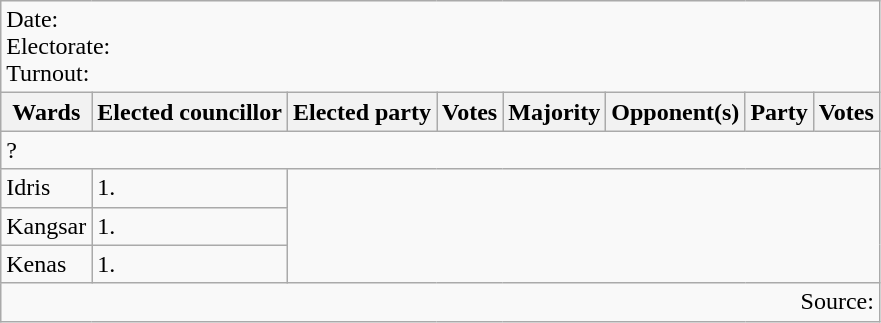<table class=wikitable>
<tr>
<td colspan=8>Date: <br>Electorate: <br>Turnout:</td>
</tr>
<tr>
<th>Wards</th>
<th>Elected councillor</th>
<th>Elected party</th>
<th>Votes</th>
<th>Majority</th>
<th>Opponent(s)</th>
<th>Party</th>
<th>Votes</th>
</tr>
<tr>
<td colspan=8>? </td>
</tr>
<tr>
<td>Idris</td>
<td>1.</td>
</tr>
<tr>
<td>Kangsar</td>
<td>1.</td>
</tr>
<tr>
<td>Kenas</td>
<td>1.</td>
</tr>
<tr>
<td colspan=8 align=right>Source:</td>
</tr>
</table>
